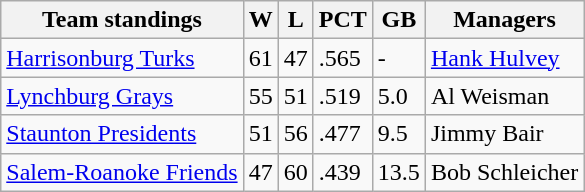<table class="wikitable">
<tr>
<th>Team standings</th>
<th>W</th>
<th>L</th>
<th>PCT</th>
<th>GB</th>
<th>Managers</th>
</tr>
<tr>
<td><a href='#'>Harrisonburg Turks</a></td>
<td>61</td>
<td>47</td>
<td>.565</td>
<td>-</td>
<td><a href='#'>Hank Hulvey</a></td>
</tr>
<tr>
<td><a href='#'>Lynchburg Grays</a></td>
<td>55</td>
<td>51</td>
<td>.519</td>
<td>5.0</td>
<td>Al Weisman</td>
</tr>
<tr>
<td><a href='#'>Staunton Presidents</a></td>
<td>51</td>
<td>56</td>
<td>.477</td>
<td>9.5</td>
<td>Jimmy Bair</td>
</tr>
<tr>
<td><a href='#'>Salem-Roanoke Friends</a></td>
<td>47</td>
<td>60</td>
<td>.439</td>
<td>13.5</td>
<td>Bob Schleicher</td>
</tr>
</table>
